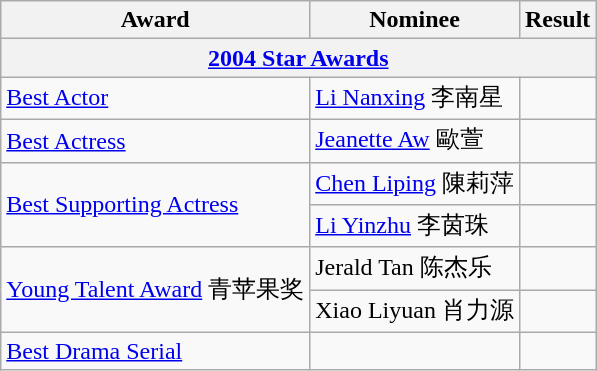<table class="wikitable">
<tr>
<th>Award</th>
<th>Nominee</th>
<th>Result</th>
</tr>
<tr>
<th colspan="3"><a href='#'>2004 Star Awards</a></th>
</tr>
<tr>
<td><a href='#'>Best Actor</a></td>
<td><a href='#'>Li Nanxing</a> 李南星</td>
<td></td>
</tr>
<tr>
<td><a href='#'>Best Actress</a></td>
<td><a href='#'>Jeanette Aw</a> 歐萱</td>
<td></td>
</tr>
<tr>
<td rowspan="2"><a href='#'>Best Supporting Actress</a></td>
<td><a href='#'>Chen Liping</a> 陳莉萍</td>
<td></td>
</tr>
<tr>
<td><a href='#'>Li Yinzhu</a> 李茵珠</td>
<td></td>
</tr>
<tr>
<td rowspan="2"><a href='#'>Young Talent Award</a> 青苹果奖</td>
<td>Jerald Tan 陈杰乐</td>
<td></td>
</tr>
<tr>
<td>Xiao Liyuan  肖力源</td>
<td></td>
</tr>
<tr>
<td><a href='#'>Best Drama Serial</a></td>
<td></td>
<td></td>
</tr>
</table>
